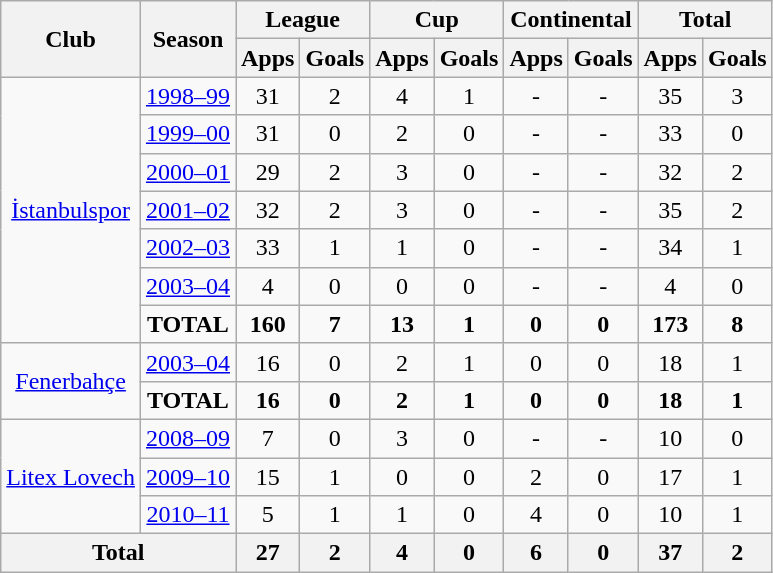<table class="wikitable" style="text-align: center;">
<tr>
<th rowspan="2">Club</th>
<th rowspan="2">Season</th>
<th colspan="2">League</th>
<th colspan="2">Cup</th>
<th colspan="2">Continental</th>
<th colspan="2">Total</th>
</tr>
<tr>
<th>Apps</th>
<th>Goals</th>
<th>Apps</th>
<th>Goals</th>
<th>Apps</th>
<th>Goals</th>
<th>Apps</th>
<th>Goals</th>
</tr>
<tr>
<td rowspan="7" valign="center"><a href='#'>İstanbulspor</a></td>
<td><a href='#'>1998–99</a></td>
<td>31</td>
<td>2</td>
<td>4</td>
<td>1</td>
<td>-</td>
<td>-</td>
<td>35</td>
<td>3</td>
</tr>
<tr>
<td><a href='#'>1999–00</a></td>
<td>31</td>
<td>0</td>
<td>2</td>
<td>0</td>
<td>-</td>
<td>-</td>
<td>33</td>
<td>0</td>
</tr>
<tr>
<td><a href='#'>2000–01</a></td>
<td>29</td>
<td>2</td>
<td>3</td>
<td>0</td>
<td>-</td>
<td>-</td>
<td>32</td>
<td>2</td>
</tr>
<tr>
<td><a href='#'>2001–02</a></td>
<td>32</td>
<td>2</td>
<td>3</td>
<td>0</td>
<td>-</td>
<td>-</td>
<td>35</td>
<td>2</td>
</tr>
<tr>
<td><a href='#'>2002–03</a></td>
<td>33</td>
<td>1</td>
<td>1</td>
<td>0</td>
<td>-</td>
<td>-</td>
<td>34</td>
<td>1</td>
</tr>
<tr>
<td><a href='#'>2003–04</a></td>
<td>4</td>
<td>0</td>
<td>0</td>
<td>0</td>
<td>-</td>
<td>-</td>
<td>4</td>
<td>0</td>
</tr>
<tr>
<td><strong>TOTAL</strong></td>
<td><strong>160</strong></td>
<td><strong>7</strong></td>
<td><strong>13</strong></td>
<td><strong>1</strong></td>
<td><strong>0</strong></td>
<td><strong>0</strong></td>
<td><strong>173</strong></td>
<td><strong>8</strong></td>
</tr>
<tr>
<td rowspan="2" valign="center"><a href='#'>Fenerbahçe</a></td>
<td><a href='#'>2003–04</a></td>
<td>16</td>
<td>0</td>
<td>2</td>
<td>1</td>
<td>0</td>
<td>0</td>
<td>18</td>
<td>1</td>
</tr>
<tr>
<td><strong>TOTAL</strong></td>
<td><strong>16</strong></td>
<td><strong>0</strong></td>
<td><strong>2</strong></td>
<td><strong>1</strong></td>
<td><strong>0</strong></td>
<td><strong>0</strong></td>
<td><strong>18</strong></td>
<td><strong>1</strong></td>
</tr>
<tr>
<td rowspan="3" valign="center"><a href='#'>Litex Lovech</a></td>
<td><a href='#'>2008–09</a></td>
<td>7</td>
<td>0</td>
<td>3</td>
<td>0</td>
<td>-</td>
<td>-</td>
<td>10</td>
<td>0</td>
</tr>
<tr>
<td><a href='#'>2009–10</a></td>
<td>15</td>
<td>1</td>
<td>0</td>
<td>0</td>
<td>2</td>
<td>0</td>
<td>17</td>
<td>1</td>
</tr>
<tr>
<td><a href='#'>2010–11</a></td>
<td>5</td>
<td>1</td>
<td>1</td>
<td>0</td>
<td>4</td>
<td>0</td>
<td>10</td>
<td>1</td>
</tr>
<tr>
<th colspan="2"><strong>Total</strong></th>
<th>27</th>
<th>2</th>
<th>4</th>
<th>0</th>
<th>6</th>
<th>0</th>
<th>37</th>
<th>2</th>
</tr>
</table>
